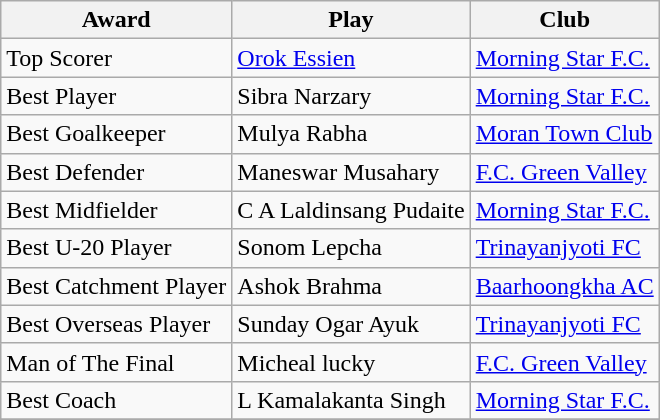<table class="wikitable sortable" style="text-align:left;">
<tr>
<th>Award</th>
<th>Play</th>
<th>Club</th>
</tr>
<tr>
<td>Top Scorer</td>
<td> <a href='#'>Orok Essien</a></td>
<td><a href='#'>Morning Star F.C.</a></td>
</tr>
<tr>
<td>Best Player</td>
<td> Sibra Narzary</td>
<td><a href='#'>Morning Star F.C.</a></td>
</tr>
<tr>
<td>Best Goalkeeper</td>
<td> Mulya Rabha</td>
<td><a href='#'>Moran Town Club</a></td>
</tr>
<tr>
<td>Best Defender</td>
<td> Maneswar Musahary</td>
<td><a href='#'>F.C. Green Valley</a></td>
</tr>
<tr>
<td>Best Midfielder</td>
<td> C A Laldinsang Pudaite</td>
<td><a href='#'>Morning Star F.C.</a></td>
</tr>
<tr>
<td>Best U-20 Player</td>
<td> Sonom Lepcha</td>
<td><a href='#'>Trinayanjyoti FC</a></td>
</tr>
<tr>
<td>Best Catchment Player</td>
<td> Ashok Brahma</td>
<td><a href='#'>Baarhoongkha AC</a></td>
</tr>
<tr>
<td>Best Overseas Player</td>
<td> Sunday Ogar Ayuk</td>
<td><a href='#'>Trinayanjyoti FC</a></td>
</tr>
<tr>
<td>Man of The Final</td>
<td> Micheal lucky</td>
<td><a href='#'>F.C. Green Valley</a></td>
</tr>
<tr>
<td>Best Coach</td>
<td> L Kamalakanta Singh</td>
<td><a href='#'>Morning Star F.C.</a></td>
</tr>
<tr>
</tr>
</table>
